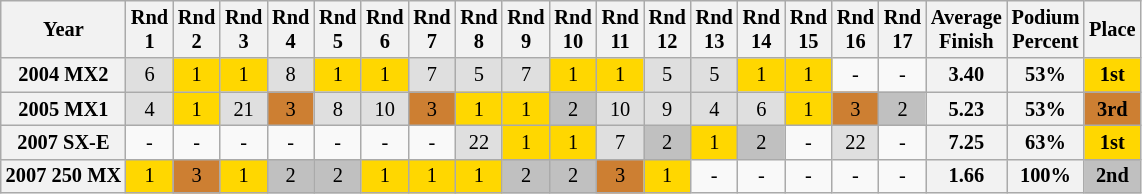<table class="wikitable" style="font-size: 85%; text-align:center">
<tr valign="top">
<th valign="middle">Year</th>
<th>Rnd<br>1</th>
<th>Rnd<br>2</th>
<th>Rnd<br>3</th>
<th>Rnd<br>4</th>
<th>Rnd<br>5</th>
<th>Rnd<br>6</th>
<th>Rnd<br>7</th>
<th>Rnd<br>8</th>
<th>Rnd<br>9</th>
<th>Rnd<br>10</th>
<th>Rnd<br>11</th>
<th>Rnd<br>12</th>
<th>Rnd<br>13</th>
<th>Rnd<br>14</th>
<th>Rnd<br>15</th>
<th>Rnd<br>16</th>
<th>Rnd<br>17</th>
<th valign="middle">Average<br>Finish</th>
<th valign="middle">Podium<br>Percent</th>
<th valign="middle">Place</th>
</tr>
<tr>
<th>2004 MX2</th>
<td style="background:#dfdfdf;">6</td>
<td style="background: gold;">1</td>
<td style="background: gold;">1</td>
<td style="background:#dfdfdf;">8</td>
<td style="background: gold;">1</td>
<td style="background: gold;">1</td>
<td style="background:#dfdfdf;">7</td>
<td style="background:#dfdfdf;">5</td>
<td style="background:#dfdfdf;">7</td>
<td style="background: gold;">1</td>
<td style="background: gold;">1</td>
<td style="background:#dfdfdf;">5</td>
<td style="background:#dfdfdf;">5</td>
<td style="background: gold;">1</td>
<td style="background: gold;">1</td>
<td>-</td>
<td>-</td>
<th>3.40</th>
<th>53%</th>
<th style="background: gold;">1st</th>
</tr>
<tr>
<th>2005 MX1</th>
<td style="background:#dfdfdf;">4</td>
<td style="background: gold;">1</td>
<td style="background:#dfdfdf;">21</td>
<td style="background:#CD7F32;">3</td>
<td style="background:#dfdfdf;">8</td>
<td style="background:#dfdfdf;">10</td>
<td style="background:#CD7F32;">3</td>
<td style="background: gold;">1</td>
<td style="background: gold;">1</td>
<td style="background: silver;">2</td>
<td style="background:#dfdfdf;">10</td>
<td style="background:#dfdfdf;">9</td>
<td style="background:#dfdfdf;">4</td>
<td style="background:#dfdfdf;">6</td>
<td style="background: gold;">1</td>
<td style="background:#CD7F32;">3</td>
<td style="background: silver;">2</td>
<th>5.23</th>
<th>53%</th>
<th style="background:#CD7F32;">3rd</th>
</tr>
<tr>
<th>2007 SX-E</th>
<td>-</td>
<td>-</td>
<td>-</td>
<td>-</td>
<td>-</td>
<td>-</td>
<td>-</td>
<td style="background:#dfdfdf;">22</td>
<td style="background: gold;">1</td>
<td style="background: gold;">1</td>
<td style="background:#dfdfdf;">7</td>
<td style="background: silver;">2</td>
<td style="background: gold;">1</td>
<td style="background: silver;">2</td>
<td>-</td>
<td style="background:#dfdfdf;">22</td>
<td>-</td>
<th>7.25</th>
<th>63%</th>
<th style="background: gold;">1st</th>
</tr>
<tr>
<th>2007 250 MX</th>
<td style="background: gold;">1</td>
<td style="background:#CD7F32;">3</td>
<td style="background: gold;">1</td>
<td style="background: silver;">2</td>
<td style="background: silver;">2</td>
<td style="background: gold;">1</td>
<td style="background: gold;">1</td>
<td style="background: gold;">1</td>
<td style="background: silver;">2</td>
<td style="background: silver;">2</td>
<td style="background:#CD7F32;">3</td>
<td style="background: gold;">1</td>
<td>-</td>
<td>-</td>
<td>-</td>
<td>-</td>
<td>-</td>
<th>1.66</th>
<th>100%</th>
<th style="background: silver;">2nd</th>
</tr>
</table>
